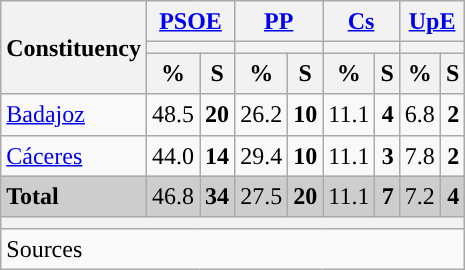<table class="wikitable sortable" style="text-align:right; line-height:20px;">
<tr>
<th rowspan="3">Constituency</th>
<th colspan="2" width="30px" class="unsortable"><a href='#'>PSOE</a></th>
<th colspan="2" width="30px" class="unsortable"><a href='#'>PP</a></th>
<th colspan="2" width="30px" class="unsortable"><a href='#'>Cs</a></th>
<th colspan="2" width="30px" class="unsortable"><a href='#'>UpE</a></th>
</tr>
<tr>
<th colspan="2" style="background:"></th>
<th colspan="2" style="background:"></th>
<th colspan="2" style="background:"></th>
<th colspan="2" style="background:"></th>
</tr>
<tr>
<th data-sort-type="number">%</th>
<th data-sort-type="number">S</th>
<th data-sort-type="number">%</th>
<th data-sort-type="number">S</th>
<th data-sort-type="number">%</th>
<th data-sort-type="number">S</th>
<th data-sort-type="number">%</th>
<th data-sort-type="number">S</th>
</tr>
<tr>
<td align="left"><a href='#'>Badajoz</a></td>
<td style="background:">48.5</td>
<td><strong>20</strong></td>
<td>26.2</td>
<td><strong>10</strong></td>
<td>11.1</td>
<td><strong>4</strong></td>
<td>6.8</td>
<td><strong>2</strong></td>
</tr>
<tr>
<td align="left"><a href='#'>Cáceres</a></td>
<td style="background:">44.0</td>
<td><strong>14</strong></td>
<td>29.4</td>
<td><strong>10</strong></td>
<td>11.1</td>
<td><strong>3</strong></td>
<td>7.8</td>
<td><strong>2</strong></td>
</tr>
<tr style="background:#CDCDCD;">
<td align="left"><strong>Total</strong></td>
<td style="background:">46.8</td>
<td><strong>34</strong></td>
<td>27.5</td>
<td><strong>20</strong></td>
<td>11.1</td>
<td><strong>7</strong></td>
<td>7.2</td>
<td><strong>4</strong></td>
</tr>
<tr>
<th colspan="9"></th>
</tr>
<tr>
<th style="text-align:left; font-weight:normal; background:#F9F9F9" colspan="9">Sources</th>
</tr>
</table>
